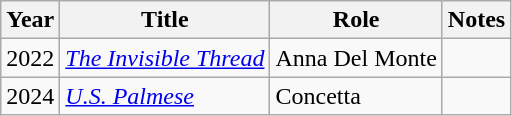<table class="wikitable sortable">
<tr>
<th>Year</th>
<th>Title</th>
<th>Role</th>
<th class="unsortable">Notes</th>
</tr>
<tr>
<td>2022</td>
<td><em><a href='#'>The Invisible Thread</a></em></td>
<td>Anna Del Monte</td>
<td></td>
</tr>
<tr>
<td>2024</td>
<td><em><a href='#'>U.S. Palmese</a></em></td>
<td>Concetta</td>
<td></td>
</tr>
</table>
